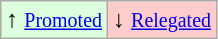<table class="wikitable" align="center">
<tr>
<td style="background:#ddffdd">↑ <small><a href='#'>Promoted</a></small></td>
<td style="background:#ffcccc">↓ <small><a href='#'>Relegated</a></small></td>
</tr>
</table>
